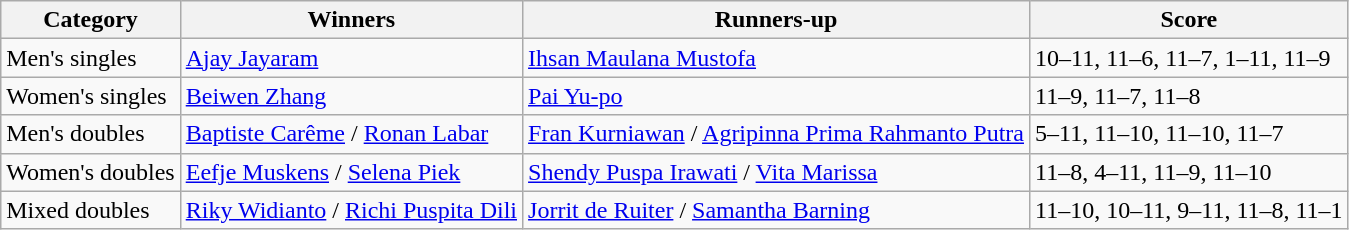<table class=wikitable style="white-space:nowrap;">
<tr>
<th>Category</th>
<th>Winners</th>
<th>Runners-up</th>
<th>Score</th>
</tr>
<tr>
<td>Men's singles</td>
<td> <a href='#'>Ajay Jayaram</a></td>
<td> <a href='#'>Ihsan Maulana Mustofa</a></td>
<td>10–11, 11–6, 11–7, 1–11, 11–9</td>
</tr>
<tr>
<td>Women's singles</td>
<td> <a href='#'>Beiwen Zhang</a></td>
<td> <a href='#'>Pai Yu-po</a></td>
<td>11–9, 11–7, 11–8</td>
</tr>
<tr>
<td>Men's doubles</td>
<td> <a href='#'>Baptiste Carême</a> / <a href='#'>Ronan Labar</a></td>
<td> <a href='#'>Fran Kurniawan</a> / <a href='#'>Agripinna Prima Rahmanto Putra</a></td>
<td>5–11, 11–10, 11–10, 11–7</td>
</tr>
<tr>
<td>Women's doubles</td>
<td> <a href='#'>Eefje Muskens</a> / <a href='#'>Selena Piek</a></td>
<td> <a href='#'>Shendy Puspa Irawati</a> / <a href='#'>Vita Marissa</a></td>
<td>11–8, 4–11, 11–9, 11–10</td>
</tr>
<tr>
<td>Mixed doubles</td>
<td> <a href='#'>Riky Widianto</a> / <a href='#'>Richi Puspita Dili</a></td>
<td> <a href='#'>Jorrit de Ruiter</a> / <a href='#'>Samantha Barning</a></td>
<td>11–10, 10–11, 9–11, 11–8, 11–1</td>
</tr>
</table>
